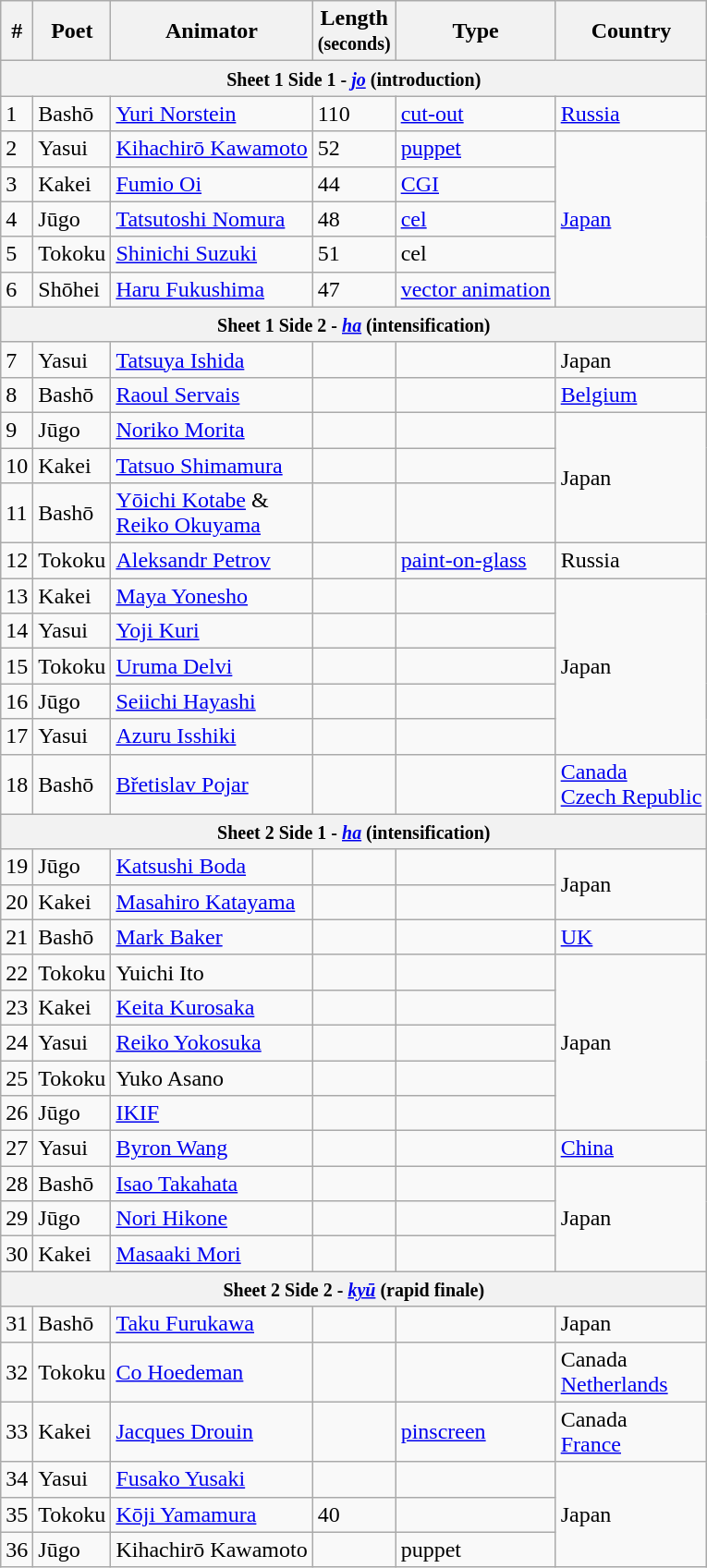<table class="wikitable">
<tr>
<th>#</th>
<th>Poet</th>
<th>Animator</th>
<th>Length<br><small>(seconds)</small></th>
<th>Type</th>
<th>Country</th>
</tr>
<tr>
<th colspan=6><small>Sheet 1 Side 1 - <em><a href='#'>jo</a></em> (introduction)</small></th>
</tr>
<tr>
<td>1</td>
<td>Bashō</td>
<td><a href='#'>Yuri Norstein</a></td>
<td>110</td>
<td><a href='#'>cut-out</a></td>
<td><a href='#'>Russia</a></td>
</tr>
<tr>
<td>2</td>
<td>Yasui</td>
<td><a href='#'>Kihachirō Kawamoto</a></td>
<td>52</td>
<td><a href='#'>puppet</a></td>
<td rowspan=5><a href='#'>Japan</a></td>
</tr>
<tr>
<td>3</td>
<td>Kakei</td>
<td><a href='#'>Fumio Oi</a></td>
<td>44</td>
<td><a href='#'>CGI</a></td>
</tr>
<tr>
<td>4</td>
<td>Jūgo</td>
<td><a href='#'>Tatsutoshi Nomura</a></td>
<td>48</td>
<td><a href='#'>cel</a></td>
</tr>
<tr>
<td>5</td>
<td>Tokoku</td>
<td><a href='#'>Shinichi Suzuki</a></td>
<td>51</td>
<td>cel</td>
</tr>
<tr>
<td>6</td>
<td>Shōhei</td>
<td><a href='#'>Haru Fukushima</a></td>
<td>47</td>
<td><a href='#'>vector animation</a></td>
</tr>
<tr>
<th colspan=6><small>Sheet 1 Side 2 - <em><a href='#'>ha</a></em> (intensification)</small></th>
</tr>
<tr>
<td>7</td>
<td>Yasui</td>
<td><a href='#'>Tatsuya Ishida</a></td>
<td></td>
<td></td>
<td>Japan</td>
</tr>
<tr>
<td>8</td>
<td>Bashō</td>
<td><a href='#'>Raoul Servais</a></td>
<td></td>
<td></td>
<td><a href='#'>Belgium</a></td>
</tr>
<tr>
<td>9</td>
<td>Jūgo</td>
<td><a href='#'>Noriko Morita</a></td>
<td></td>
<td></td>
<td rowspan=3>Japan</td>
</tr>
<tr>
<td>10</td>
<td>Kakei</td>
<td><a href='#'>Tatsuo Shimamura</a></td>
<td></td>
<td></td>
</tr>
<tr>
<td>11</td>
<td>Bashō</td>
<td><a href='#'>Yōichi Kotabe</a> &<br><a href='#'>Reiko Okuyama</a></td>
<td></td>
<td></td>
</tr>
<tr>
<td>12</td>
<td>Tokoku</td>
<td><a href='#'>Aleksandr Petrov</a></td>
<td></td>
<td><a href='#'>paint-on-glass</a></td>
<td>Russia</td>
</tr>
<tr>
<td>13</td>
<td>Kakei</td>
<td><a href='#'>Maya Yonesho</a></td>
<td></td>
<td></td>
<td rowspan=5>Japan</td>
</tr>
<tr>
<td>14</td>
<td>Yasui</td>
<td><a href='#'>Yoji Kuri</a></td>
<td></td>
<td></td>
</tr>
<tr>
<td>15</td>
<td>Tokoku</td>
<td><a href='#'>Uruma Delvi</a></td>
<td></td>
<td></td>
</tr>
<tr>
<td>16</td>
<td>Jūgo</td>
<td><a href='#'>Seiichi Hayashi</a></td>
<td></td>
<td></td>
</tr>
<tr>
<td>17</td>
<td>Yasui</td>
<td><a href='#'>Azuru Isshiki</a></td>
<td></td>
<td></td>
</tr>
<tr>
<td>18</td>
<td>Bashō</td>
<td><a href='#'>Břetislav Pojar</a></td>
<td></td>
<td></td>
<td><a href='#'>Canada</a><br><a href='#'>Czech Republic</a></td>
</tr>
<tr>
<th colspan=6><small>Sheet 2 Side 1 - <em><a href='#'>ha</a></em> (intensification)</small></th>
</tr>
<tr>
<td>19</td>
<td>Jūgo</td>
<td><a href='#'>Katsushi Boda</a></td>
<td></td>
<td></td>
<td rowspan=2>Japan</td>
</tr>
<tr>
<td>20</td>
<td>Kakei</td>
<td><a href='#'>Masahiro Katayama</a></td>
<td></td>
<td></td>
</tr>
<tr>
<td>21</td>
<td>Bashō</td>
<td><a href='#'>Mark Baker</a></td>
<td></td>
<td></td>
<td><a href='#'>UK</a></td>
</tr>
<tr>
<td>22</td>
<td>Tokoku</td>
<td>Yuichi Ito</td>
<td></td>
<td></td>
<td rowspan=5>Japan</td>
</tr>
<tr>
<td>23</td>
<td>Kakei</td>
<td><a href='#'>Keita Kurosaka</a></td>
<td></td>
<td></td>
</tr>
<tr>
<td>24</td>
<td>Yasui</td>
<td><a href='#'>Reiko Yokosuka</a></td>
<td></td>
<td></td>
</tr>
<tr>
<td>25</td>
<td>Tokoku</td>
<td>Yuko Asano</td>
<td></td>
<td></td>
</tr>
<tr>
<td>26</td>
<td>Jūgo</td>
<td><a href='#'>IKIF</a></td>
<td></td>
<td></td>
</tr>
<tr>
<td>27</td>
<td>Yasui</td>
<td><a href='#'>Byron Wang</a></td>
<td></td>
<td></td>
<td><a href='#'>China</a></td>
</tr>
<tr>
<td>28</td>
<td>Bashō</td>
<td><a href='#'>Isao Takahata</a></td>
<td></td>
<td></td>
<td rowspan=3>Japan</td>
</tr>
<tr>
<td>29</td>
<td>Jūgo</td>
<td><a href='#'>Nori Hikone</a></td>
<td></td>
<td></td>
</tr>
<tr>
<td>30</td>
<td>Kakei</td>
<td><a href='#'>Masaaki Mori</a></td>
<td></td>
<td></td>
</tr>
<tr>
<th colspan=6><small>Sheet 2 Side 2 - <em><a href='#'>kyū</a></em> (rapid finale)</small></th>
</tr>
<tr>
<td>31</td>
<td>Bashō</td>
<td><a href='#'>Taku Furukawa</a></td>
<td></td>
<td></td>
<td>Japan</td>
</tr>
<tr>
<td>32</td>
<td>Tokoku</td>
<td><a href='#'>Co Hoedeman</a></td>
<td></td>
<td></td>
<td>Canada<br><a href='#'>Netherlands</a></td>
</tr>
<tr>
<td>33</td>
<td>Kakei</td>
<td><a href='#'>Jacques Drouin</a></td>
<td></td>
<td><a href='#'>pinscreen</a></td>
<td>Canada<br><a href='#'>France</a></td>
</tr>
<tr>
<td>34</td>
<td>Yasui</td>
<td><a href='#'>Fusako Yusaki</a></td>
<td></td>
<td></td>
<td rowspan=3>Japan</td>
</tr>
<tr>
<td>35</td>
<td>Tokoku</td>
<td><a href='#'>Kōji Yamamura</a></td>
<td>40</td>
<td></td>
</tr>
<tr>
<td>36</td>
<td>Jūgo</td>
<td>Kihachirō Kawamoto</td>
<td></td>
<td>puppet</td>
</tr>
</table>
